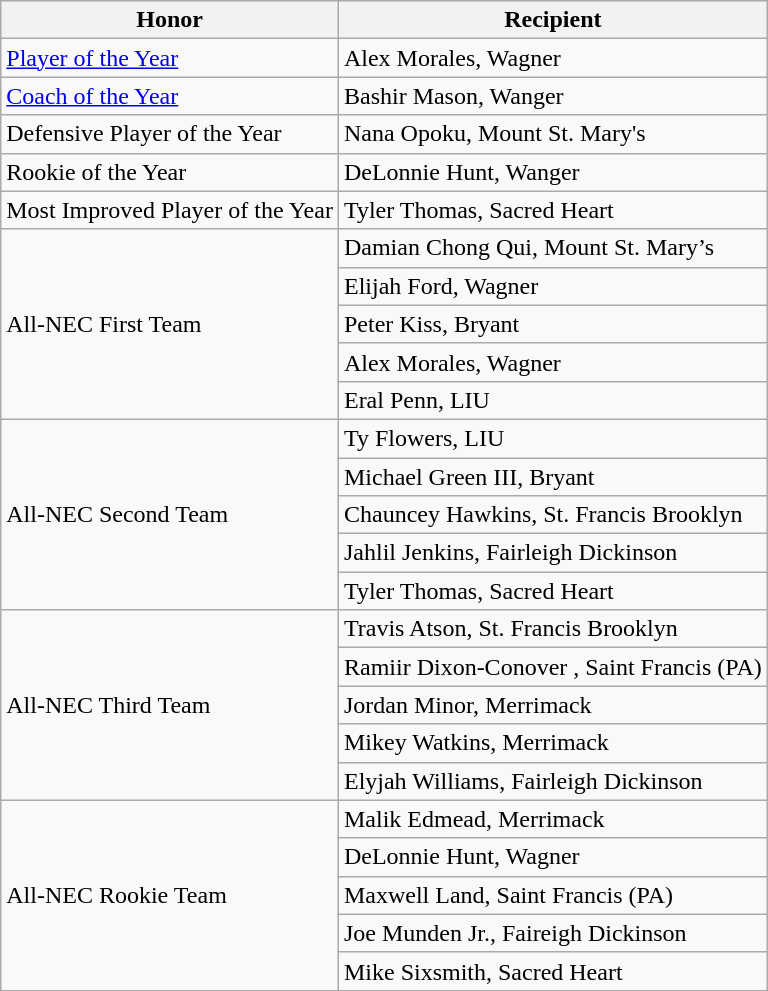<table class="wikitable" border="1">
<tr>
<th>Honor</th>
<th>Recipient</th>
</tr>
<tr>
<td><a href='#'>Player of the Year</a></td>
<td>Alex Morales, Wagner</td>
</tr>
<tr>
<td><a href='#'>Coach of the Year</a></td>
<td>Bashir Mason, Wanger</td>
</tr>
<tr>
<td>Defensive Player of the Year</td>
<td>Nana Opoku, Mount St. Mary's</td>
</tr>
<tr>
<td>Rookie of the Year</td>
<td>DeLonnie Hunt, Wanger</td>
</tr>
<tr>
<td>Most Improved Player of the Year</td>
<td>Tyler Thomas, Sacred Heart</td>
</tr>
<tr>
<td rowspan="5" valign="middle">All-NEC First Team</td>
<td>Damian Chong Qui, Mount St. Mary’s  </td>
</tr>
<tr>
<td>Elijah Ford, Wagner</td>
</tr>
<tr>
<td>Peter Kiss, Bryant  </td>
</tr>
<tr>
<td>Alex Morales, Wagner</td>
</tr>
<tr>
<td>Eral Penn, LIU     </td>
</tr>
<tr>
<td rowspan="5" valign="middle">All-NEC Second Team</td>
<td>Ty Flowers, LIU  </td>
</tr>
<tr>
<td>Michael Green III, Bryant   </td>
</tr>
<tr>
<td>Chauncey Hawkins, St. Francis Brooklyn </td>
</tr>
<tr>
<td>Jahlil Jenkins, Fairleigh Dickinson   </td>
</tr>
<tr>
<td>Tyler Thomas, Sacred Heart   </td>
</tr>
<tr>
<td rowspan="5" valign="middle">All-NEC Third Team</td>
<td>Travis Atson, St. Francis Brooklyn </td>
</tr>
<tr>
<td>Ramiir Dixon-Conover , Saint Francis (PA)</td>
</tr>
<tr>
<td>Jordan Minor, Merrimack </td>
</tr>
<tr>
<td>Mikey Watkins, Merrimack</td>
</tr>
<tr>
<td>Elyjah Williams, Fairleigh Dickinson </td>
</tr>
<tr>
<td rowspan="5" valign="middle">All-NEC Rookie Team</td>
<td>Malik Edmead, Merrimack   </td>
</tr>
<tr>
<td>DeLonnie Hunt, Wagner  </td>
</tr>
<tr>
<td>Maxwell Land, Saint Francis (PA)</td>
</tr>
<tr>
<td>Joe Munden Jr., Faireigh Dickinson   </td>
</tr>
<tr>
<td>Mike Sixsmith, Sacred Heart          </td>
</tr>
<tr>
</tr>
</table>
